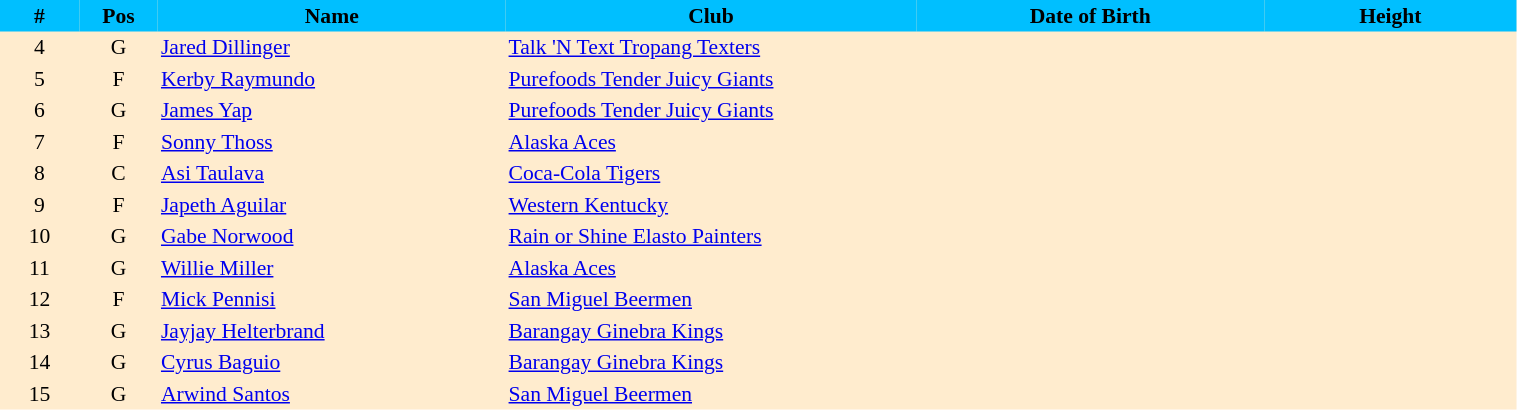<table border=0 cellpadding=2 cellspacing=0  |- bgcolor=#FFECCE style="text-align:center; font-size:90%;" width=80%>
<tr bgcolor=#00BFFF>
<th width=5%>#</th>
<th width=5%>Pos</th>
<th width=22%>Name</th>
<th width=26%>Club</th>
<th width=22%>Date of Birth</th>
<th width=16%>Height</th>
</tr>
<tr>
<td>4</td>
<td>G</td>
<td align=left><a href='#'>Jared Dillinger</a></td>
<td align=left> <a href='#'>Talk 'N Text Tropang Texters</a></td>
<td align=left></td>
<td></td>
</tr>
<tr>
<td>5</td>
<td>F</td>
<td align=left><a href='#'>Kerby Raymundo</a></td>
<td align=left> <a href='#'>Purefoods Tender Juicy Giants</a></td>
<td align=left></td>
<td></td>
</tr>
<tr>
<td>6</td>
<td>G</td>
<td align=left><a href='#'>James Yap</a></td>
<td align=left> <a href='#'>Purefoods Tender Juicy Giants</a></td>
<td align=left></td>
<td></td>
</tr>
<tr>
<td>7</td>
<td>F</td>
<td align=left><a href='#'>Sonny Thoss</a></td>
<td align=left> <a href='#'>Alaska Aces</a></td>
<td align=left></td>
<td></td>
</tr>
<tr>
<td>8</td>
<td>C</td>
<td align=left><a href='#'>Asi Taulava</a></td>
<td align=left> <a href='#'>Coca-Cola Tigers</a></td>
<td align=left></td>
<td></td>
</tr>
<tr>
<td>9</td>
<td>F</td>
<td align=left><a href='#'>Japeth Aguilar</a></td>
<td align=left> <a href='#'>Western Kentucky</a></td>
<td align=left></td>
<td></td>
</tr>
<tr>
<td>10</td>
<td>G</td>
<td align=left><a href='#'>Gabe Norwood</a></td>
<td align=left> <a href='#'>Rain or Shine Elasto Painters</a></td>
<td align=left></td>
<td></td>
</tr>
<tr>
<td>11</td>
<td>G</td>
<td align=left><a href='#'>Willie Miller</a></td>
<td align=left> <a href='#'>Alaska Aces</a></td>
<td align=left></td>
<td></td>
</tr>
<tr>
<td>12</td>
<td>F</td>
<td align=left><a href='#'>Mick Pennisi</a></td>
<td align=left> <a href='#'>San Miguel Beermen</a></td>
<td align=left></td>
<td></td>
</tr>
<tr>
<td>13</td>
<td>G</td>
<td align=left><a href='#'>Jayjay Helterbrand</a></td>
<td align=left> <a href='#'>Barangay Ginebra Kings</a></td>
<td align=left></td>
<td></td>
</tr>
<tr>
<td>14</td>
<td>G</td>
<td align=left><a href='#'>Cyrus Baguio</a></td>
<td align=left> <a href='#'>Barangay Ginebra Kings</a></td>
<td align=left></td>
<td></td>
</tr>
<tr>
<td>15</td>
<td>G</td>
<td align=left><a href='#'>Arwind Santos</a></td>
<td align=left> <a href='#'>San Miguel Beermen</a></td>
<td align=left></td>
<td></td>
</tr>
</table>
